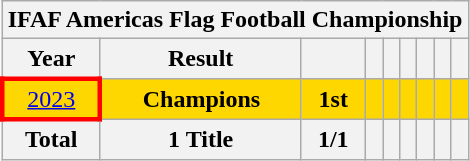<table class="wikitable" style="text-align: center;font-size:100%;">
<tr>
<th colspan="9">IFAF Americas Flag Football Championship</th>
</tr>
<tr>
<th>Year</th>
<th>Result</th>
<th></th>
<th></th>
<th></th>
<th></th>
<th></th>
<th></th>
<th></th>
</tr>
<tr bgcolor=gold>
<td style="border: 3px solid red"> <a href='#'>2023</a></td>
<td><strong>Champions</strong></td>
<td><strong>1st</strong></td>
<td></td>
<td></td>
<td></td>
<td></td>
<td></td>
<td></td>
</tr>
<tr>
<th>Total</th>
<th>1 Title</th>
<th>1/1</th>
<th></th>
<th></th>
<th></th>
<th></th>
<th></th>
<th></th>
</tr>
</table>
